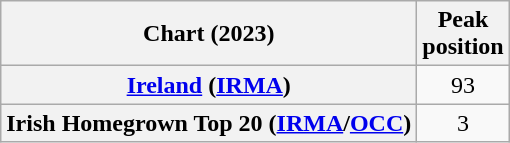<table class="wikitable sortable plainrowheaders" style="text-align:center">
<tr>
<th scope="col">Chart (2023)</th>
<th scope="col">Peak<br>position</th>
</tr>
<tr>
<th scope="row"><a href='#'>Ireland</a> (<a href='#'>IRMA</a>)</th>
<td>93</td>
</tr>
<tr>
<th scope="row">Irish Homegrown Top 20 (<a href='#'>IRMA</a>/<a href='#'>OCC</a>)</th>
<td>3</td>
</tr>
</table>
